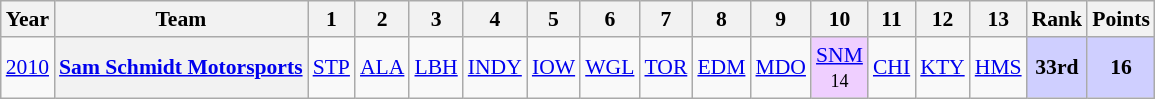<table class="wikitable" style="text-align:center; font-size:90%">
<tr>
<th>Year</th>
<th>Team</th>
<th>1</th>
<th>2</th>
<th>3</th>
<th>4</th>
<th>5</th>
<th>6</th>
<th>7</th>
<th>8</th>
<th>9</th>
<th>10</th>
<th>11</th>
<th>12</th>
<th>13</th>
<th>Rank</th>
<th>Points</th>
</tr>
<tr>
<td><a href='#'>2010</a></td>
<th><a href='#'>Sam Schmidt Motorsports</a></th>
<td><a href='#'>STP</a></td>
<td><a href='#'>ALA</a></td>
<td><a href='#'>LBH</a></td>
<td><a href='#'>INDY</a></td>
<td><a href='#'>IOW</a></td>
<td><a href='#'>WGL</a></td>
<td><a href='#'>TOR</a></td>
<td><a href='#'>EDM</a></td>
<td><a href='#'>MDO</a></td>
<td style="background:#EFCFFF;"><a href='#'>SNM</a><br><small>14</small></td>
<td><a href='#'>CHI</a></td>
<td><a href='#'>KTY</a></td>
<td><a href='#'>HMS</a></td>
<td style="background:#CFCFFF;"><strong>33rd</strong></td>
<td style="background:#CFCFFF;"><strong>16</strong></td>
</tr>
</table>
